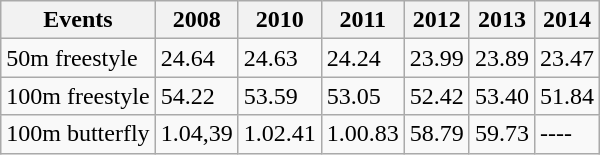<table class="wikitable sortable">
<tr>
<th>Events</th>
<th>2008</th>
<th>2010</th>
<th>2011</th>
<th>2012</th>
<th>2013</th>
<th>2014</th>
</tr>
<tr>
<td>50m freestyle</td>
<td>24.64</td>
<td>24.63</td>
<td>24.24</td>
<td>23.99</td>
<td>23.89</td>
<td>23.47</td>
</tr>
<tr>
<td>100m freestyle</td>
<td>54.22</td>
<td>53.59</td>
<td>53.05</td>
<td>52.42</td>
<td>53.40</td>
<td>51.84</td>
</tr>
<tr>
<td>100m butterfly</td>
<td>1.04,39</td>
<td>1.02.41</td>
<td>1.00.83</td>
<td>58.79</td>
<td>59.73</td>
<td>----</td>
</tr>
</table>
